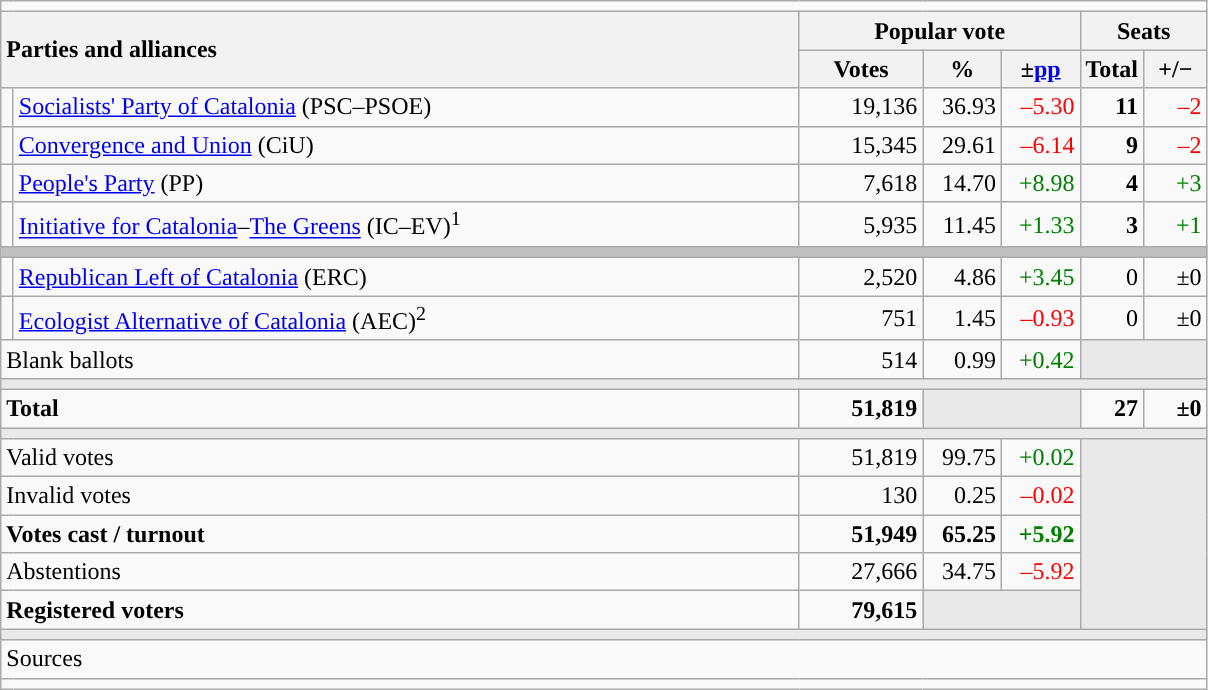<table class="wikitable" style="text-align:right;">
<tr>
<td colspan="7"></td>
</tr>
<tr>
<th style="text-align:left;" rowspan="2" colspan="2" width="525">Parties and alliances</th>
<th colspan="3">Popular vote</th>
<th colspan="2">Seats</th>
</tr>
<tr>
<th width="75">Votes</th>
<th width="45">%</th>
<th width="45">±<a href='#'>pp</a></th>
<th width="35">Total</th>
<th width="35">+/−</th>
</tr>
<tr>
<td width="1" style="color:inherit;background:"></td>
<td align="left"><a href='#'>Socialists' Party of Catalonia</a> (PSC–PSOE)</td>
<td>19,136</td>
<td>36.93</td>
<td style="color:red;">–5.30</td>
<td><strong>11</strong></td>
<td style="color:red;">–2</td>
</tr>
<tr>
<td style="color:inherit;background:"></td>
<td align="left"><a href='#'>Convergence and Union</a> (CiU)</td>
<td>15,345</td>
<td>29.61</td>
<td style="color:red;">–6.14</td>
<td><strong>9</strong></td>
<td style="color:red;">–2</td>
</tr>
<tr>
<td style="color:inherit;background:"></td>
<td align="left"><a href='#'>People's Party</a> (PP)</td>
<td>7,618</td>
<td>14.70</td>
<td style="color:green;">+8.98</td>
<td><strong>4</strong></td>
<td style="color:green;">+3</td>
</tr>
<tr>
<td style="color:inherit;background:"></td>
<td align="left"><a href='#'>Initiative for Catalonia</a>–<a href='#'>The Greens</a> (IC–EV)<sup>1</sup></td>
<td>5,935</td>
<td>11.45</td>
<td style="color:green;">+1.33</td>
<td><strong>3</strong></td>
<td style="color:green;">+1</td>
</tr>
<tr>
<td colspan="7" style="color:inherit;background:#C0C0C0"></td>
</tr>
<tr>
<td style="color:inherit;background:"></td>
<td align="left"><a href='#'>Republican Left of Catalonia</a> (ERC)</td>
<td>2,520</td>
<td>4.86</td>
<td style="color:green;">+3.45</td>
<td>0</td>
<td>±0</td>
</tr>
<tr>
<td style="color:inherit;background:"></td>
<td align="left"><a href='#'>Ecologist Alternative of Catalonia</a> (AEC)<sup>2</sup></td>
<td>751</td>
<td>1.45</td>
<td style="color:red;">–0.93</td>
<td>0</td>
<td>±0</td>
</tr>
<tr>
<td align="left" colspan="2">Blank ballots</td>
<td>514</td>
<td>0.99</td>
<td style="color:green;">+0.42</td>
<td style="color:inherit;background:#E9E9E9" colspan="2"></td>
</tr>
<tr>
<td colspan="7" style="color:inherit;background:#E9E9E9"></td>
</tr>
<tr style="font-weight:bold;">
<td align="left" colspan="2">Total</td>
<td>51,819</td>
<td bgcolor="#E9E9E9" colspan="2"></td>
<td>27</td>
<td>±0</td>
</tr>
<tr>
<td colspan="7" style="color:inherit;background:#E9E9E9"></td>
</tr>
<tr>
<td align="left" colspan="2">Valid votes</td>
<td>51,819</td>
<td>99.75</td>
<td style="color:green;">+0.02</td>
<td bgcolor="#E9E9E9" colspan="2" rowspan="5"></td>
</tr>
<tr>
<td align="left" colspan="2">Invalid votes</td>
<td>130</td>
<td>0.25</td>
<td style="color:red;">–0.02</td>
</tr>
<tr style="font-weight:bold;">
<td align="left" colspan="2">Votes cast / turnout</td>
<td>51,949</td>
<td>65.25</td>
<td style="color:green;">+5.92</td>
</tr>
<tr>
<td align="left" colspan="2">Abstentions</td>
<td>27,666</td>
<td>34.75</td>
<td style="color:red;">–5.92</td>
</tr>
<tr style="font-weight:bold;">
<td align="left" colspan="2">Registered voters</td>
<td>79,615</td>
<td bgcolor="#E9E9E9" colspan="2"></td>
</tr>
<tr>
<td colspan="7" style="color:inherit;background:#E9E9E9"></td>
</tr>
<tr>
<td align="left" colspan="7">Sources</td>
</tr>
<tr>
<td colspan="7" style="text-align:left; max-width:790px;"></td>
</tr>
</table>
